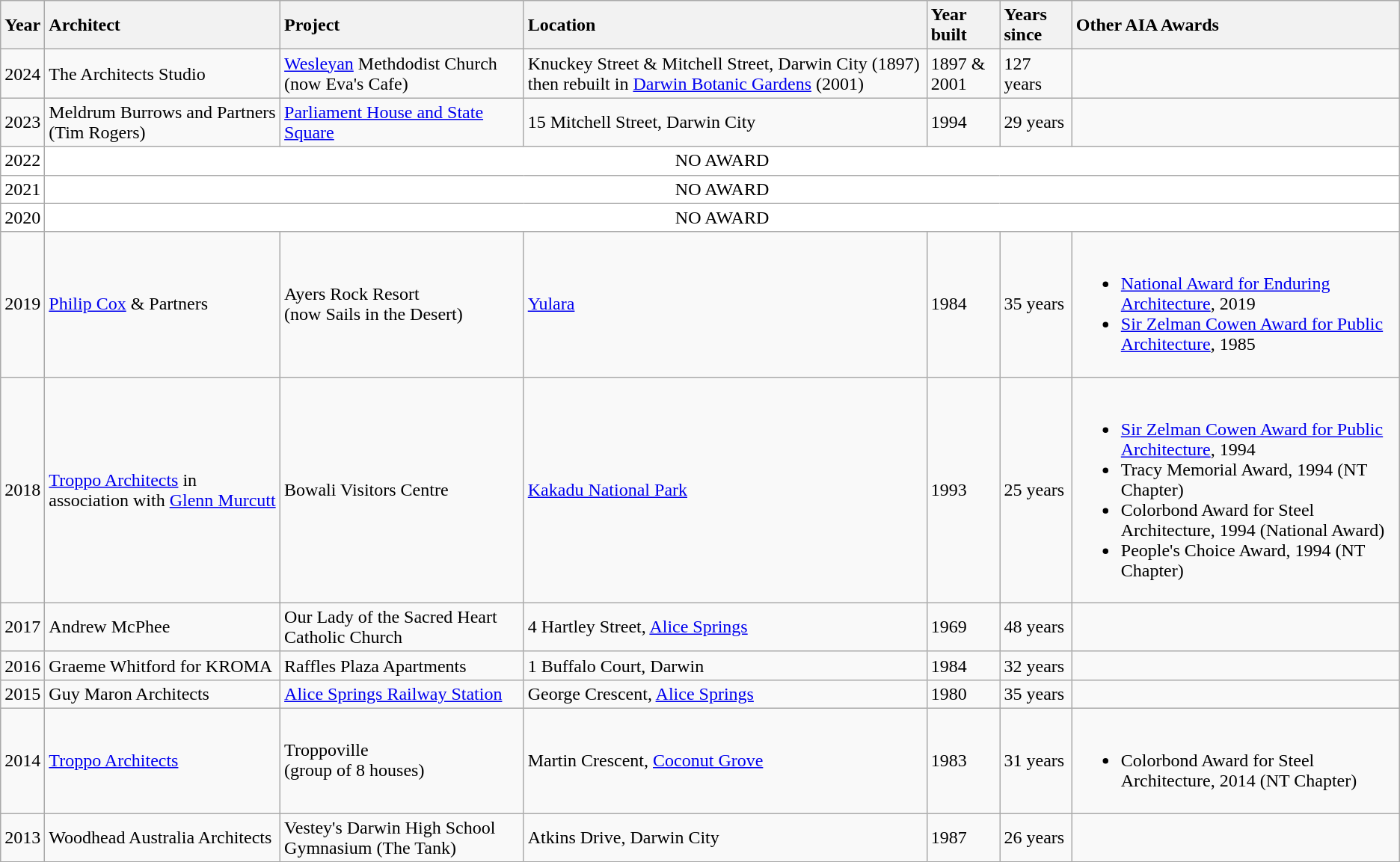<table class="wikitable sortable">
<tr>
<th>Year</th>
<th style="text-align:left;">Architect</th>
<th style="text-align:left;">Project</th>
<th style="text-align:left;">Location</th>
<th style="text-align:left;">Year built</th>
<th style="text-align:left;">Years since</th>
<th style="text-align:left;">Other AIA Awards</th>
</tr>
<tr>
<td>2024</td>
<td>The Architects Studio</td>
<td><a href='#'>Wesleyan</a> Methdodist Church (now Eva's Cafe)</td>
<td>Knuckey Street & Mitchell Street, Darwin City (1897) then rebuilt in <a href='#'>Darwin Botanic Gardens</a> (2001)</td>
<td>1897 & 2001</td>
<td>127 years</td>
<td></td>
</tr>
<tr>
<td>2023</td>
<td>Meldrum Burrows and Partners (Tim Rogers)</td>
<td><a href='#'>Parliament House and State Square</a></td>
<td>15 Mitchell Street, Darwin City</td>
<td>1994</td>
<td>29 years</td>
<td></td>
</tr>
<tr style="background: white;">
<td>2022</td>
<td colspan=6 align=center>NO AWARD</td>
</tr>
<tr style="background: white;">
<td>2021</td>
<td colspan=6 align=center>NO AWARD</td>
</tr>
<tr style="background: white;">
<td>2020</td>
<td colspan=6 align=center>NO AWARD</td>
</tr>
<tr>
<td>2019</td>
<td><a href='#'>Philip Cox</a> & Partners</td>
<td>Ayers Rock Resort <br>(now Sails in the Desert)</td>
<td><a href='#'>Yulara</a></td>
<td>1984</td>
<td>35 years</td>
<td><br><ul><li><a href='#'>National Award for Enduring Architecture</a>, 2019</li><li><a href='#'>Sir Zelman Cowen Award for Public Architecture</a>, 1985</li></ul></td>
</tr>
<tr>
<td>2018</td>
<td><a href='#'>Troppo Architects</a> in association with <a href='#'>Glenn Murcutt</a></td>
<td>Bowali Visitors Centre</td>
<td><a href='#'>Kakadu National Park</a></td>
<td>1993</td>
<td>25 years</td>
<td><br><ul><li><a href='#'>Sir Zelman Cowen Award for Public Architecture</a>, 1994</li><li>Tracy Memorial Award, 1994 (NT Chapter)</li><li>Colorbond Award for Steel Architecture, 1994 (National Award)</li><li>People's Choice Award, 1994 (NT Chapter)</li></ul></td>
</tr>
<tr>
<td>2017</td>
<td>Andrew McPhee</td>
<td>Our Lady of the Sacred Heart Catholic Church</td>
<td>4 Hartley Street, <a href='#'>Alice Springs</a></td>
<td>1969</td>
<td>48 years</td>
<td></td>
</tr>
<tr>
<td>2016</td>
<td>Graeme Whitford for KROMA</td>
<td>Raffles Plaza Apartments</td>
<td>1 Buffalo Court, Darwin</td>
<td>1984</td>
<td>32 years</td>
<td></td>
</tr>
<tr>
<td>2015</td>
<td>Guy Maron Architects</td>
<td><a href='#'>Alice Springs Railway Station</a></td>
<td>George Crescent, <a href='#'>Alice Springs</a></td>
<td>1980</td>
<td>35 years</td>
<td></td>
</tr>
<tr>
<td>2014</td>
<td><a href='#'>Troppo Architects</a></td>
<td>Troppoville <br>(group of 8 houses)</td>
<td>Martin Crescent, <a href='#'>Coconut Grove</a></td>
<td>1983</td>
<td>31 years</td>
<td><br><ul><li>Colorbond Award for Steel Architecture, 2014 (NT Chapter)</li></ul></td>
</tr>
<tr>
<td>2013</td>
<td>Woodhead Australia Architects</td>
<td>Vestey's Darwin High School Gymnasium (The Tank)</td>
<td>Atkins Drive, Darwin City</td>
<td>1987</td>
<td>26 years</td>
<td></td>
</tr>
</table>
